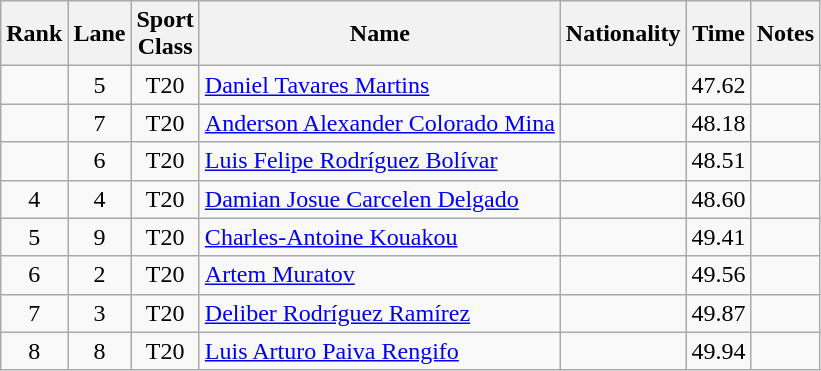<table class="wikitable sortable" style="text-align:center">
<tr>
<th>Rank</th>
<th>Lane</th>
<th>Sport<br>Class</th>
<th>Name</th>
<th>Nationality</th>
<th>Time</th>
<th>Notes</th>
</tr>
<tr>
<td></td>
<td>5</td>
<td>T20</td>
<td align="left"><a href='#'>Daniel Tavares Martins</a></td>
<td align="left"></td>
<td>47.62</td>
<td></td>
</tr>
<tr>
<td></td>
<td>7</td>
<td>T20</td>
<td align="left"><a href='#'>Anderson Alexander Colorado Mina</a></td>
<td align="left"></td>
<td>48.18</td>
<td></td>
</tr>
<tr>
<td></td>
<td>6</td>
<td>T20</td>
<td align="left"><a href='#'>Luis Felipe Rodríguez Bolívar</a></td>
<td align="left"></td>
<td>48.51</td>
<td></td>
</tr>
<tr>
<td>4</td>
<td>4</td>
<td>T20</td>
<td align="left"><a href='#'>Damian Josue Carcelen Delgado</a></td>
<td align="left"></td>
<td>48.60</td>
<td></td>
</tr>
<tr>
<td>5</td>
<td>9</td>
<td>T20</td>
<td align="left"><a href='#'>Charles-Antoine Kouakou</a></td>
<td align="left"></td>
<td>49.41</td>
<td></td>
</tr>
<tr>
<td>6</td>
<td>2</td>
<td>T20</td>
<td align="left"><a href='#'>Artem Muratov</a></td>
<td align="left"></td>
<td>49.56</td>
<td></td>
</tr>
<tr>
<td>7</td>
<td>3</td>
<td>T20</td>
<td align="left"><a href='#'>Deliber Rodríguez Ramírez</a></td>
<td align="left"></td>
<td>49.87</td>
<td></td>
</tr>
<tr>
<td>8</td>
<td>8</td>
<td>T20</td>
<td align="left"><a href='#'>Luis Arturo Paiva Rengifo</a></td>
<td align="left"></td>
<td>49.94</td>
<td></td>
</tr>
</table>
